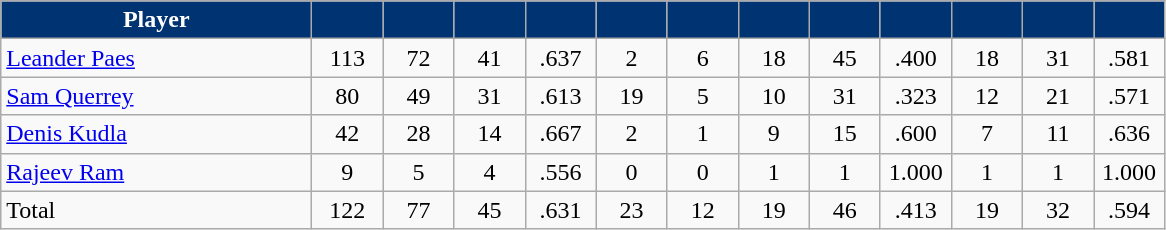<table class="wikitable" style="text-align:center">
<tr>
<th style="background:#003372; color:#fff" width="200px">Player</th>
<th style="background:#003372; color:#fff" width="40px"></th>
<th style="background:#003372; color:#fff" width="40px"></th>
<th style="background:#003372; color:#fff" width="40px"></th>
<th style="background:#003372; color:#fff" width="40px"></th>
<th style="background:#003372; color:#fff" width="40px"></th>
<th style="background:#003372; color:#fff" width="40px"></th>
<th style="background:#003372; color:#fff" width="40px"></th>
<th style="background:#003372; color:#fff" width="40px"></th>
<th style="background:#003372; color:#fff" width="40px"></th>
<th style="background:#003372; color:#fff" width="40px"></th>
<th style="background:#003372; color:#fff" width="40px"></th>
<th style="background:#003372; color:#fff" width="40px"></th>
</tr>
<tr>
<td style="text-align:left"><a href='#'>Leander Paes</a></td>
<td>113</td>
<td>72</td>
<td>41</td>
<td>.637</td>
<td>2</td>
<td>6</td>
<td>18</td>
<td>45</td>
<td>.400</td>
<td>18</td>
<td>31</td>
<td>.581</td>
</tr>
<tr>
<td style="text-align:left"><a href='#'>Sam Querrey</a></td>
<td>80</td>
<td>49</td>
<td>31</td>
<td>.613</td>
<td>19</td>
<td>5</td>
<td>10</td>
<td>31</td>
<td>.323</td>
<td>12</td>
<td>21</td>
<td>.571</td>
</tr>
<tr>
<td style="text-align:left"><a href='#'>Denis Kudla</a></td>
<td>42</td>
<td>28</td>
<td>14</td>
<td>.667</td>
<td>2</td>
<td>1</td>
<td>9</td>
<td>15</td>
<td>.600</td>
<td>7</td>
<td>11</td>
<td>.636</td>
</tr>
<tr>
<td style="text-align:left"><a href='#'>Rajeev Ram</a></td>
<td>9</td>
<td>5</td>
<td>4</td>
<td>.556</td>
<td>0</td>
<td>0</td>
<td>1</td>
<td>1</td>
<td>1.000</td>
<td>1</td>
<td>1</td>
<td>1.000</td>
</tr>
<tr>
<td style="text-align:left">Total</td>
<td>122</td>
<td>77</td>
<td>45</td>
<td>.631</td>
<td>23</td>
<td>12</td>
<td>19</td>
<td>46</td>
<td>.413</td>
<td>19</td>
<td>32</td>
<td>.594</td>
</tr>
</table>
